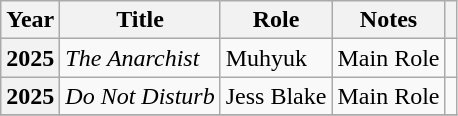<table class="wikitable sortable plainrowheaders">
<tr>
<th scope="col">Year</th>
<th scope="col">Title</th>
<th scope="col">Role</th>
<th scope="col">Notes</th>
<th scope="col" class="unsortable"></th>
</tr>
<tr>
<th scope="row">2025</th>
<td><em>The Anarchist</em></td>
<td>Muhyuk</td>
<td>Main Role</td>
<td></td>
</tr>
<tr>
<th scope="row">2025</th>
<td><em>Do Not Disturb</em></td>
<td>Jess Blake</td>
<td>Main Role</td>
<td></td>
</tr>
<tr>
</tr>
</table>
